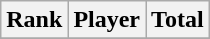<table class="wikitable" style="text-align:center">
<tr>
<th>Rank</th>
<th>Player</th>
<th>Total</th>
</tr>
<tr>
</tr>
</table>
